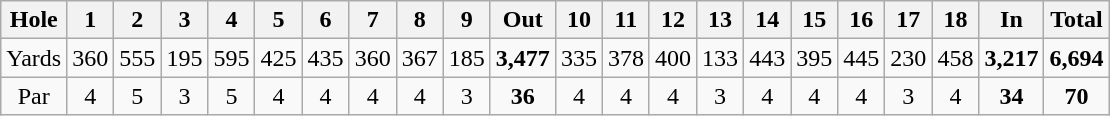<table class="wikitable" style="text-align:center">
<tr>
<th align="left">Hole</th>
<th>1</th>
<th>2</th>
<th>3</th>
<th>4</th>
<th>5</th>
<th>6</th>
<th>7</th>
<th>8</th>
<th>9</th>
<th>Out</th>
<th>10</th>
<th>11</th>
<th>12</th>
<th>13</th>
<th>14</th>
<th>15</th>
<th>16</th>
<th>17</th>
<th>18</th>
<th>In</th>
<th>Total</th>
</tr>
<tr>
<td align="left">Yards</td>
<td>360</td>
<td>555</td>
<td>195</td>
<td>595</td>
<td>425</td>
<td>435</td>
<td>360</td>
<td>367</td>
<td>185</td>
<td><strong>3,477</strong></td>
<td>335</td>
<td>378</td>
<td>400</td>
<td>133</td>
<td>443</td>
<td>395</td>
<td>445</td>
<td>230</td>
<td>458</td>
<td><strong>3,217</strong></td>
<td><strong>6,694</strong></td>
</tr>
<tr>
<td>Par</td>
<td>4</td>
<td>5</td>
<td>3</td>
<td>5</td>
<td>4</td>
<td>4</td>
<td>4</td>
<td>4</td>
<td>3</td>
<td><strong>36</strong></td>
<td>4</td>
<td>4</td>
<td>4</td>
<td>3</td>
<td>4</td>
<td>4</td>
<td>4</td>
<td>3</td>
<td>4</td>
<td><strong>34</strong></td>
<td><strong>70</strong></td>
</tr>
</table>
